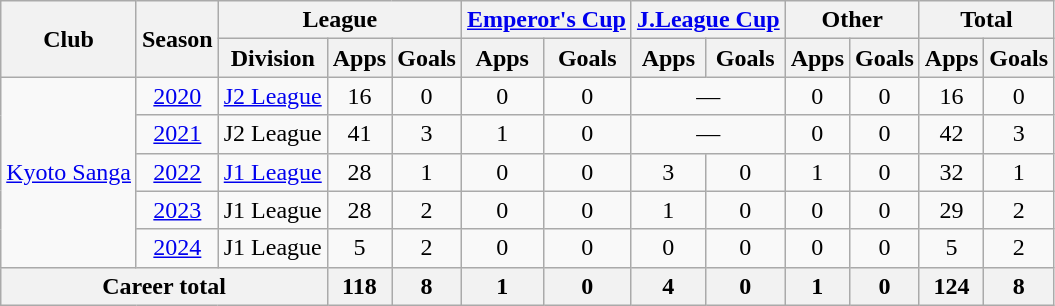<table class="wikitable" style="text-align: center">
<tr>
<th rowspan="2">Club</th>
<th rowspan="2">Season</th>
<th colspan="3">League</th>
<th colspan="2"><a href='#'>Emperor's Cup</a></th>
<th colspan="2"><a href='#'>J.League Cup</a></th>
<th colspan="2">Other</th>
<th colspan="2">Total</th>
</tr>
<tr>
<th>Division</th>
<th>Apps</th>
<th>Goals</th>
<th>Apps</th>
<th>Goals</th>
<th>Apps</th>
<th>Goals</th>
<th>Apps</th>
<th>Goals</th>
<th>Apps</th>
<th>Goals</th>
</tr>
<tr>
<td rowspan="5"><a href='#'>Kyoto Sanga</a></td>
<td><a href='#'>2020</a></td>
<td><a href='#'>J2 League</a></td>
<td>16</td>
<td>0</td>
<td>0</td>
<td>0</td>
<td colspan="2">—</td>
<td>0</td>
<td>0</td>
<td>16</td>
<td>0</td>
</tr>
<tr>
<td><a href='#'>2021</a></td>
<td>J2 League</td>
<td>41</td>
<td>3</td>
<td>1</td>
<td>0</td>
<td colspan="2">—</td>
<td>0</td>
<td>0</td>
<td>42</td>
<td>3</td>
</tr>
<tr>
<td><a href='#'>2022</a></td>
<td><a href='#'>J1 League</a></td>
<td>28</td>
<td>1</td>
<td>0</td>
<td>0</td>
<td>3</td>
<td>0</td>
<td>1</td>
<td>0</td>
<td>32</td>
<td>1</td>
</tr>
<tr>
<td><a href='#'>2023</a></td>
<td>J1 League</td>
<td>28</td>
<td>2</td>
<td>0</td>
<td>0</td>
<td>1</td>
<td>0</td>
<td>0</td>
<td>0</td>
<td>29</td>
<td>2</td>
</tr>
<tr>
<td><a href='#'>2024</a></td>
<td>J1 League</td>
<td>5</td>
<td>2</td>
<td>0</td>
<td>0</td>
<td>0</td>
<td>0</td>
<td>0</td>
<td>0</td>
<td>5</td>
<td>2</td>
</tr>
<tr>
<th colspan="3">Career total</th>
<th>118</th>
<th>8</th>
<th>1</th>
<th>0</th>
<th>4</th>
<th>0</th>
<th>1</th>
<th>0</th>
<th>124</th>
<th>8</th>
</tr>
</table>
